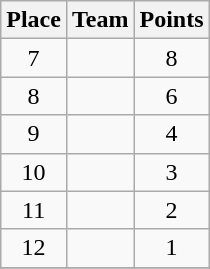<table class="wikitable" style="text-align:center; padding-bottom:0;">
<tr>
<th>Place</th>
<th style="text-align:left;">Team</th>
<th>Points</th>
</tr>
<tr>
<td>7</td>
<td align=left></td>
<td>8</td>
</tr>
<tr>
<td>8</td>
<td align=left></td>
<td>6</td>
</tr>
<tr>
<td>9</td>
<td align=left></td>
<td>4</td>
</tr>
<tr>
<td>10</td>
<td align=left></td>
<td>3</td>
</tr>
<tr>
<td>11</td>
<td align=left></td>
<td>2</td>
</tr>
<tr>
<td>12</td>
<td align=left></td>
<td>1</td>
</tr>
<tr>
</tr>
</table>
